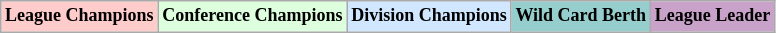<table class="wikitable"  style="font-size:75%;">
<tr>
<td style="text-align:center; background:#fcc;"><strong>League Champions</strong></td>
<td style="text-align:center; background:#dfd;"><strong>Conference Champions</strong></td>
<td style="text-align:center; background:#d0e7ff;"><strong>Division Champions</strong></td>
<td style="text-align:center; background:#96cdcd;"><strong>Wild Card Berth</strong></td>
<td style="text-align:center; background:#c8a2c8;"><strong>League Leader</strong></td>
</tr>
</table>
